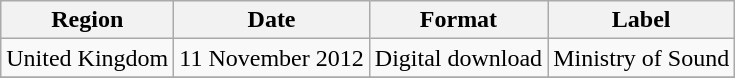<table class=wikitable>
<tr>
<th>Region</th>
<th>Date</th>
<th>Format</th>
<th>Label</th>
</tr>
<tr>
<td>United Kingdom</td>
<td>11 November 2012</td>
<td>Digital download</td>
<td>Ministry of Sound</td>
</tr>
<tr>
</tr>
</table>
